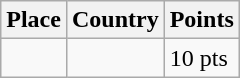<table class=wikitable>
<tr>
<th>Place</th>
<th>Country</th>
<th>Points</th>
</tr>
<tr>
<td align=center></td>
<td></td>
<td>10 pts</td>
</tr>
</table>
